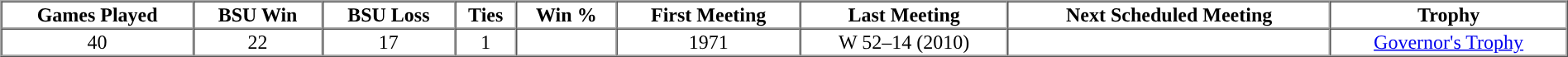<table cellpadding="1" border="1" cellspacing="0" style="width:100%;">
<tr>
<th>Games Played</th>
<th>BSU Win</th>
<th>BSU Loss</th>
<th>Ties</th>
<th>Win %</th>
<th>First Meeting</th>
<th>Last Meeting</th>
<th>Next Scheduled Meeting</th>
<th>Trophy</th>
</tr>
<tr style="text-align:center;">
<td>40</td>
<td>22</td>
<td>17</td>
<td>1</td>
<td></td>
<td>1971</td>
<td>W 52–14 (2010)</td>
<td> </td>
<td><a href='#'>Governor's Trophy</a></td>
</tr>
</table>
